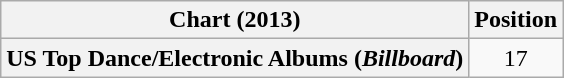<table class="wikitable plainrowheaders" style="text-align:center">
<tr>
<th scope="col">Chart (2013)</th>
<th scope="col">Position</th>
</tr>
<tr>
<th scope="row">US Top Dance/Electronic Albums (<em>Billboard</em>)</th>
<td>17</td>
</tr>
</table>
